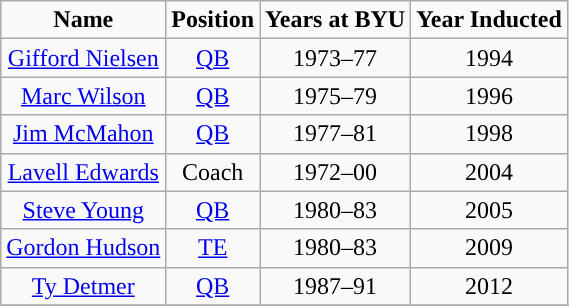<table class="wikitable" style="text-align:center">
<tr style="text-align:center; ">
<td><strong>Name</strong></td>
<td><strong>Position</strong></td>
<td><strong>Years at BYU</strong></td>
<td><strong>Year Inducted</strong></td>
</tr>
<tr>
<td><a href='#'>Gifford Nielsen</a></td>
<td><a href='#'>QB</a></td>
<td>1973–77</td>
<td>1994</td>
</tr>
<tr>
<td><a href='#'>Marc Wilson</a></td>
<td><a href='#'>QB</a></td>
<td>1975–79</td>
<td>1996</td>
</tr>
<tr>
<td><a href='#'>Jim McMahon</a></td>
<td><a href='#'>QB</a></td>
<td>1977–81</td>
<td>1998</td>
</tr>
<tr>
<td><a href='#'>Lavell Edwards</a></td>
<td>Coach</td>
<td>1972–00</td>
<td>2004</td>
</tr>
<tr>
<td><a href='#'>Steve Young</a></td>
<td><a href='#'>QB</a></td>
<td>1980–83</td>
<td>2005</td>
</tr>
<tr>
<td><a href='#'>Gordon Hudson</a></td>
<td><a href='#'>TE</a></td>
<td>1980–83</td>
<td>2009</td>
</tr>
<tr>
<td><a href='#'>Ty Detmer</a></td>
<td><a href='#'>QB</a></td>
<td>1987–91</td>
<td>2012</td>
</tr>
<tr>
</tr>
</table>
